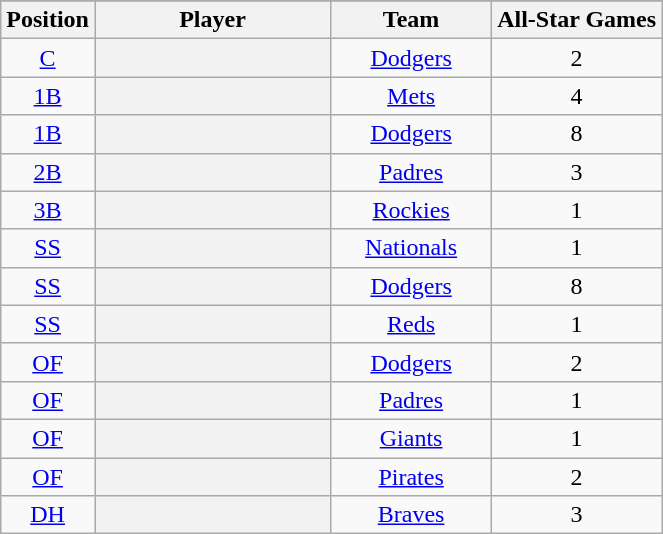<table class="wikitable sortable plainrowheaders" style="text-align:center;">
<tr>
</tr>
<tr>
<th scope="col">Position</th>
<th scope="col" style="width:150px;">Player</th>
<th scope="col" style="width:100px;">Team</th>
<th scope="col">All-Star Games</th>
</tr>
<tr>
<td><a href='#'>C</a></td>
<th scope="row" style="text-align:center"></th>
<td><a href='#'>Dodgers</a></td>
<td>2</td>
</tr>
<tr>
<td><a href='#'>1B</a></td>
<th scope="row" style="text-align:center"></th>
<td><a href='#'>Mets</a></td>
<td>4</td>
</tr>
<tr>
<td><a href='#'>1B</a></td>
<th scope="row" style="text-align:center"></th>
<td><a href='#'>Dodgers</a></td>
<td>8</td>
</tr>
<tr>
<td><a href='#'>2B</a></td>
<th scope="row" style="text-align:center"></th>
<td><a href='#'>Padres</a></td>
<td>3</td>
</tr>
<tr>
<td><a href='#'>3B</a></td>
<th scope="row" style="text-align:center"></th>
<td><a href='#'>Rockies</a></td>
<td>1</td>
</tr>
<tr>
<td><a href='#'>SS</a></td>
<th scope="row" style="text-align:center"></th>
<td><a href='#'>Nationals</a></td>
<td>1</td>
</tr>
<tr>
<td><a href='#'>SS</a></td>
<th scope="row" style="text-align:center"></th>
<td><a href='#'>Dodgers</a></td>
<td>8</td>
</tr>
<tr>
<td><a href='#'>SS</a></td>
<th scope="row" style="text-align:center"></th>
<td><a href='#'>Reds</a></td>
<td>1</td>
</tr>
<tr>
<td><a href='#'>OF</a></td>
<th scope="row" style="text-align:center"></th>
<td><a href='#'>Dodgers</a></td>
<td>2</td>
</tr>
<tr>
<td><a href='#'>OF</a></td>
<th scope="row" style="text-align:center"></th>
<td><a href='#'>Padres</a></td>
<td>1</td>
</tr>
<tr>
<td><a href='#'>OF</a></td>
<th scope="row" style="text-align:center"></th>
<td><a href='#'>Giants</a></td>
<td>1</td>
</tr>
<tr>
<td><a href='#'>OF</a></td>
<th scope="row" style="text-align:center"></th>
<td><a href='#'>Pirates</a></td>
<td>2</td>
</tr>
<tr>
<td><a href='#'>DH</a></td>
<th scope="row" style="text-align:center"></th>
<td><a href='#'>Braves</a></td>
<td>3</td>
</tr>
</table>
